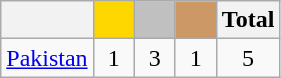<table class="wikitable">
<tr>
<th></th>
<th style="background-color:gold">        </th>
<th style="background-color:silver">      </th>
<th style="background-color:#CC9966">      </th>
<th>Total</th>
</tr>
<tr align="center">
<td> <a href='#'>Pakistan</a></td>
<td>1</td>
<td>3</td>
<td>1</td>
<td>5</td>
</tr>
</table>
